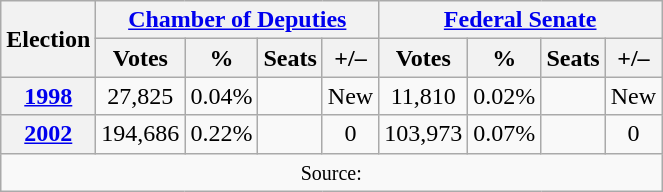<table class=wikitable style=text-align:center>
<tr>
<th rowspan="2">Election</th>
<th colspan="4"><a href='#'>Chamber of Deputies</a></th>
<th colspan="4"><a href='#'>Federal Senate</a></th>
</tr>
<tr>
<th>Votes</th>
<th>%</th>
<th>Seats</th>
<th>+/–</th>
<th>Votes</th>
<th>%</th>
<th>Seats</th>
<th>+/–</th>
</tr>
<tr>
<th><a href='#'>1998</a></th>
<td>27,825</td>
<td>0.04%</td>
<td></td>
<td>New</td>
<td>11,810</td>
<td>0.02%</td>
<td></td>
<td>New</td>
</tr>
<tr>
<th><a href='#'>2002</a></th>
<td>194,686</td>
<td>0.22%</td>
<td></td>
<td> 0</td>
<td>103,973</td>
<td>0.07%</td>
<td></td>
<td> 0</td>
</tr>
<tr>
<td colspan="9"><small>Source: </small></td>
</tr>
</table>
